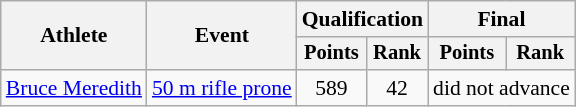<table class="wikitable" style="font-size:90%">
<tr>
<th rowspan="2">Athlete</th>
<th rowspan="2">Event</th>
<th colspan=2>Qualification</th>
<th colspan=2>Final</th>
</tr>
<tr style="font-size:95%">
<th>Points</th>
<th>Rank</th>
<th>Points</th>
<th>Rank</th>
</tr>
<tr align=center>
<td align=left><a href='#'>Bruce Meredith</a></td>
<td align=left><a href='#'>50 m rifle prone</a></td>
<td>589</td>
<td>42</td>
<td colspan=2>did not advance</td>
</tr>
</table>
